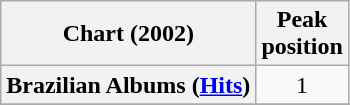<table class="wikitable sortable plainrowheaders">
<tr>
<th>Chart (2002)</th>
<th>Peak<br>position</th>
</tr>
<tr>
<th scope="row">Brazilian Albums (<a href='#'>Hits</a>)</th>
<td style="text-align:center;">1</td>
</tr>
<tr>
</tr>
</table>
